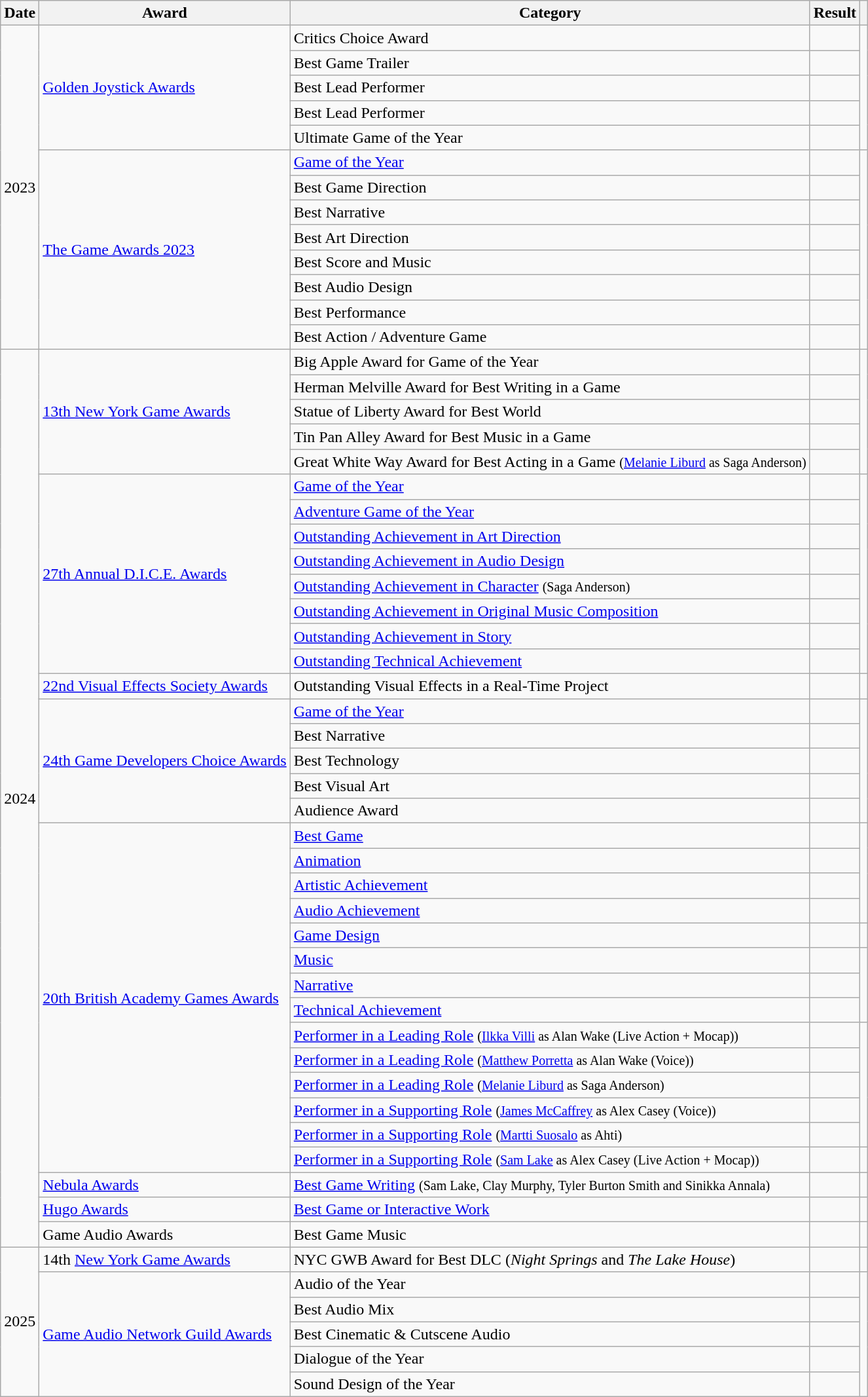<table class="wikitable plainrowheaders sortable">
<tr>
<th scope="col">Date</th>
<th scope="col">Award</th>
<th scope="col">Category</th>
<th scope="col">Result</th>
<th scope="col" class="unsortable"></th>
</tr>
<tr>
<td rowspan="13" style="text-align:center;">2023</td>
<td rowspan="5"><a href='#'>Golden Joystick Awards</a></td>
<td>Critics Choice Award</td>
<td></td>
<td rowspan="5" style="text-align:center;"></td>
</tr>
<tr>
<td>Best Game Trailer </td>
<td></td>
</tr>
<tr>
<td>Best Lead Performer </td>
<td></td>
</tr>
<tr>
<td>Best Lead Performer </td>
<td></td>
</tr>
<tr>
<td>Ultimate Game of the Year</td>
<td></td>
</tr>
<tr>
<td rowspan="8"><a href='#'>The Game Awards 2023</a></td>
<td><a href='#'>Game of the Year</a></td>
<td></td>
<td rowspan="8" style="text-align:center;"></td>
</tr>
<tr>
<td>Best Game Direction</td>
<td></td>
</tr>
<tr>
<td>Best Narrative</td>
<td></td>
</tr>
<tr>
<td>Best Art Direction</td>
<td></td>
</tr>
<tr>
<td>Best Score and Music </td>
<td></td>
</tr>
<tr>
<td>Best Audio Design</td>
<td></td>
</tr>
<tr>
<td>Best Performance </td>
<td></td>
</tr>
<tr>
<td>Best Action / Adventure Game</td>
<td></td>
</tr>
<tr>
<td rowspan="36">2024</td>
<td rowspan="5"><a href='#'>13th New York Game Awards</a></td>
<td>Big Apple Award for Game of the Year</td>
<td></td>
<td rowspan="5" style="text-align:center;"></td>
</tr>
<tr>
<td>Herman Melville Award for Best Writing in a Game</td>
<td></td>
</tr>
<tr>
<td>Statue of Liberty Award for Best World</td>
<td></td>
</tr>
<tr>
<td>Tin Pan Alley Award for Best Music in a Game</td>
<td></td>
</tr>
<tr>
<td>Great White Way Award for Best Acting in a Game <small>(<a href='#'>Melanie Liburd</a> as Saga Anderson)</small></td>
<td></td>
</tr>
<tr>
<td rowspan="8"><a href='#'>27th Annual D.I.C.E. Awards</a></td>
<td><a href='#'>Game of the Year</a></td>
<td></td>
<td rowspan="8" style="text-align:center;"></td>
</tr>
<tr>
<td><a href='#'>Adventure Game of the Year</a></td>
<td></td>
</tr>
<tr>
<td><a href='#'>Outstanding Achievement in Art Direction</a></td>
<td></td>
</tr>
<tr>
<td><a href='#'>Outstanding Achievement in Audio Design</a></td>
<td></td>
</tr>
<tr>
<td><a href='#'>Outstanding Achievement in Character</a> <small>(Saga Anderson)</small></td>
<td></td>
</tr>
<tr>
<td><a href='#'>Outstanding Achievement in Original Music Composition</a></td>
<td></td>
</tr>
<tr>
<td><a href='#'>Outstanding Achievement in Story</a></td>
<td></td>
</tr>
<tr>
<td><a href='#'>Outstanding Technical Achievement</a></td>
<td></td>
</tr>
<tr>
<td><a href='#'>22nd Visual Effects Society Awards</a></td>
<td>Outstanding Visual Effects in a Real-Time Project</td>
<td></td>
<td style="text-align:center;"></td>
</tr>
<tr>
<td rowspan="5"><a href='#'>24th Game Developers Choice Awards</a></td>
<td><a href='#'>Game of the Year</a></td>
<td></td>
<td rowspan="5" style="text-align:center;"></td>
</tr>
<tr>
<td>Best Narrative</td>
<td></td>
</tr>
<tr>
<td>Best Technology</td>
<td></td>
</tr>
<tr>
<td>Best Visual Art</td>
<td></td>
</tr>
<tr>
<td>Audience Award</td>
<td></td>
</tr>
<tr>
<td rowspan="14"><a href='#'>20th British Academy Games Awards</a></td>
<td><a href='#'>Best Game</a></td>
<td></td>
<td style="text-align:center;" rowspan="4"></td>
</tr>
<tr>
<td><a href='#'>Animation</a></td>
<td></td>
</tr>
<tr>
<td><a href='#'>Artistic Achievement</a></td>
<td></td>
</tr>
<tr>
<td><a href='#'>Audio Achievement</a></td>
<td></td>
</tr>
<tr>
<td><a href='#'>Game Design</a></td>
<td></td>
<td style="text-align:center;"></td>
</tr>
<tr>
<td><a href='#'>Music</a></td>
<td></td>
<td style="text-align:center;" rowspan="3"></td>
</tr>
<tr>
<td><a href='#'>Narrative</a></td>
<td></td>
</tr>
<tr>
<td><a href='#'>Technical Achievement</a></td>
<td></td>
</tr>
<tr>
<td><a href='#'>Performer in a Leading Role</a> <small>(<a href='#'>Ilkka Villi</a> as Alan Wake (Live Action + Mocap))</small></td>
<td></td>
<td style="text-align:center;" rowspan="5"></td>
</tr>
<tr>
<td><a href='#'>Performer in a Leading Role</a> <small>(<a href='#'>Matthew Porretta</a> as Alan Wake (Voice))</small></td>
<td></td>
</tr>
<tr>
<td><a href='#'>Performer in a Leading Role</a> <small>(<a href='#'>Melanie Liburd</a> as Saga Anderson)</small></td>
<td></td>
</tr>
<tr>
<td><a href='#'>Performer in a Supporting Role</a> <small>(<a href='#'>James McCaffrey</a> as Alex Casey (Voice))</small></td>
<td></td>
</tr>
<tr>
<td><a href='#'>Performer in a Supporting Role</a> <small>(<a href='#'>Martti Suosalo</a> as Ahti)</small></td>
<td></td>
</tr>
<tr>
<td><a href='#'>Performer in a Supporting Role</a> <small>(<a href='#'>Sam Lake</a> as Alex Casey (Live Action + Mocap))</small></td>
<td></td>
<td style="text-align:center;" rowspan="1"></td>
</tr>
<tr>
<td rowspan="1"><a href='#'>Nebula Awards</a></td>
<td><a href='#'>Best Game Writing</a> <small>(Sam Lake, Clay Murphy, Tyler Burton Smith and Sinikka Annala)</small></td>
<td></td>
<td style="text-align:center;"></td>
</tr>
<tr>
<td rowspan="1"><a href='#'>Hugo Awards</a></td>
<td><a href='#'>Best Game or Interactive Work</a></td>
<td></td>
<td style="text-align:center;" rowspan="1"></td>
</tr>
<tr>
<td rowspan="1">Game Audio Awards</td>
<td>Best Game Music</td>
<td></td>
<td style="text-align:center;" rowspan="1"></td>
</tr>
<tr>
<td rowspan="6">2025</td>
<td>14th <a href='#'>New York Game Awards</a></td>
<td>NYC GWB Award for Best DLC (<em>Night Springs</em> and <em>The Lake House</em>)</td>
<td></td>
<td style="text-align:center;"></td>
</tr>
<tr>
<td rowspan="5"><a href='#'>Game Audio Network Guild Awards</a></td>
<td>Audio of the Year</td>
<td></td>
<td rowspan="5" style="text-align:center;"></td>
</tr>
<tr>
<td>Best Audio Mix</td>
<td></td>
</tr>
<tr>
<td>Best Cinematic & Cutscene Audio</td>
<td></td>
</tr>
<tr>
<td>Dialogue of the Year</td>
<td></td>
</tr>
<tr>
<td>Sound Design of the Year</td>
<td></td>
</tr>
</table>
